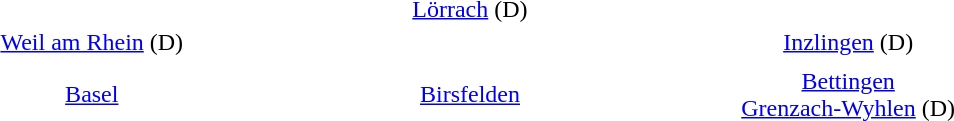<table width ="60%" border = 0 align="center">
<tr>
<td width ="33%" align="center"></td>
<td width ="33%" align="center"><a href='#'>Lörrach</a> (D)</td>
<td width ="33%" align="center"></td>
</tr>
<tr>
<td width ="33%" align="center"><a href='#'>Weil am Rhein</a> (D)</td>
<td width ="33%" align="center"></td>
<td width ="33%" align="center"><a href='#'>Inzlingen</a> (D)</td>
</tr>
<tr>
<td width ="33%" align="center"></td>
<td width ="33%" align="center"></td>
<td width ="33%" align="center"></td>
</tr>
<tr>
<td width ="33%" align="center"><a href='#'>Basel</a></td>
<td width ="33%" align="center"><a href='#'>Birsfelden</a></td>
<td width ="33%" align="center"><a href='#'>Bettingen</a><br><a href='#'>Grenzach-Wyhlen</a> (D)</td>
</tr>
</table>
